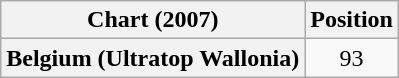<table class="wikitable plainrowheaders" style="text-align:center">
<tr>
<th scope="col">Chart (2007)</th>
<th scope="col">Position</th>
</tr>
<tr>
<th scope="row">Belgium (Ultratop Wallonia)</th>
<td>93</td>
</tr>
</table>
